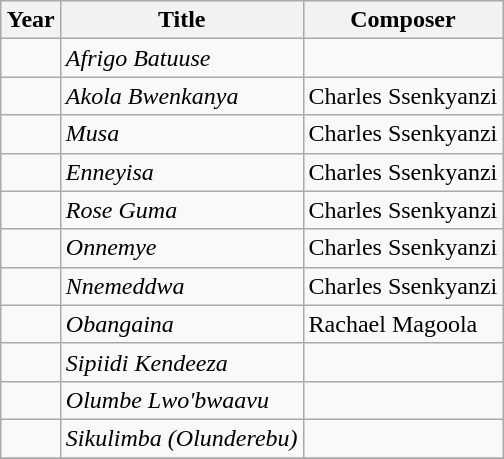<table class="wikitable sortable" style="margin-left:auto;margin-right:auto">
<tr>
<th style="width:2em;">Year</th>
<th>Title</th>
<th>Composer</th>
</tr>
<tr>
<td></td>
<td><em>Afrigo Batuuse</em></td>
<td></td>
</tr>
<tr>
<td></td>
<td><em>Akola Bwenkanya</em></td>
<td>Charles Ssenkyanzi</td>
</tr>
<tr>
<td></td>
<td><em>Musa</em></td>
<td>Charles Ssenkyanzi</td>
</tr>
<tr>
<td></td>
<td><em>Enneyisa</em></td>
<td>Charles Ssenkyanzi</td>
</tr>
<tr>
<td></td>
<td><em>Rose Guma</em></td>
<td>Charles Ssenkyanzi</td>
</tr>
<tr>
<td></td>
<td><em>Onnemye</em></td>
<td>Charles Ssenkyanzi</td>
</tr>
<tr>
<td></td>
<td><em>Nnemeddwa</em></td>
<td>Charles Ssenkyanzi</td>
</tr>
<tr>
<td></td>
<td><em>Obangaina</em></td>
<td>Rachael Magoola</td>
</tr>
<tr>
<td></td>
<td><em>Sipiidi Kendeeza</em></td>
<td></td>
</tr>
<tr>
<td></td>
<td><em>Olumbe Lwo'bwaavu</em></td>
<td></td>
</tr>
<tr>
<td></td>
<td><em>Sikulimba (Olunderebu)</em></td>
<td></td>
</tr>
<tr>
</tr>
</table>
